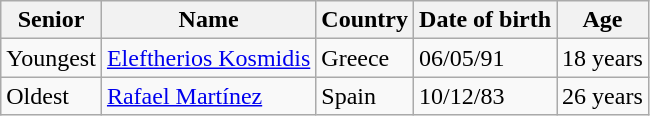<table class="wikitable">
<tr>
<th>Senior</th>
<th>Name</th>
<th>Country</th>
<th>Date of birth</th>
<th>Age</th>
</tr>
<tr>
<td>Youngest</td>
<td><a href='#'>Eleftherios Kosmidis</a></td>
<td>Greece </td>
<td>06/05/91</td>
<td>18 years</td>
</tr>
<tr>
<td>Oldest</td>
<td><a href='#'>Rafael Martínez</a></td>
<td>Spain </td>
<td>10/12/83</td>
<td>26 years</td>
</tr>
</table>
